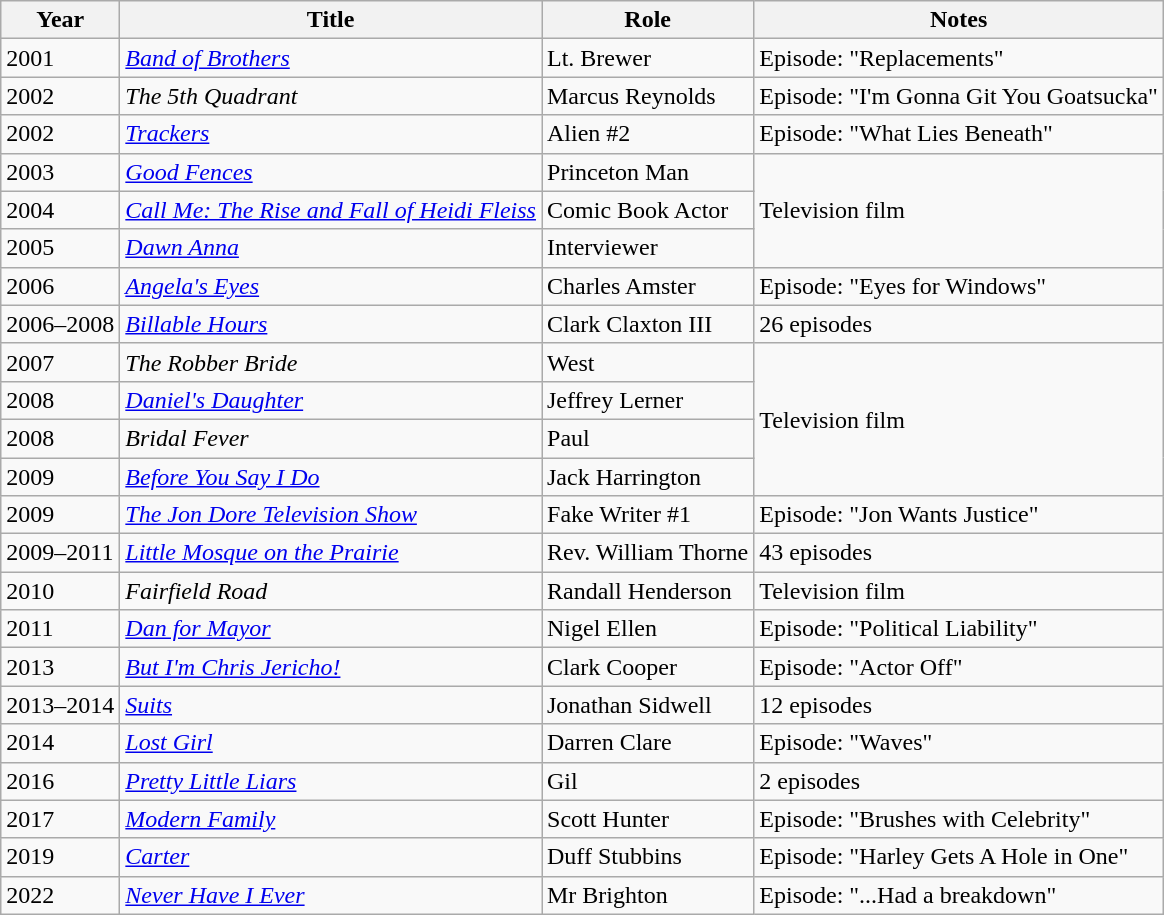<table class="wikitable sortable">
<tr>
<th>Year</th>
<th>Title</th>
<th>Role</th>
<th class="unsortable">Notes</th>
</tr>
<tr>
<td>2001</td>
<td><a href='#'><em>Band of Brothers</em></a></td>
<td>Lt. Brewer</td>
<td>Episode: "Replacements"</td>
</tr>
<tr>
<td>2002</td>
<td data-sort-value="5th Quadrant, The"><em>The 5th Quadrant</em></td>
<td>Marcus Reynolds</td>
<td>Episode: "I'm Gonna Git You Goatsucka"</td>
</tr>
<tr>
<td>2002</td>
<td><a href='#'><em>Trackers</em></a></td>
<td>Alien #2</td>
<td>Episode: "What Lies Beneath"</td>
</tr>
<tr>
<td>2003</td>
<td><em><a href='#'>Good Fences</a></em></td>
<td>Princeton Man</td>
<td rowspan="3">Television film</td>
</tr>
<tr>
<td>2004</td>
<td><em><a href='#'>Call Me: The Rise and Fall of Heidi Fleiss</a></em></td>
<td>Comic Book Actor</td>
</tr>
<tr>
<td>2005</td>
<td><em><a href='#'>Dawn Anna</a></em></td>
<td>Interviewer</td>
</tr>
<tr>
<td>2006</td>
<td><em><a href='#'>Angela's Eyes</a></em></td>
<td>Charles Amster</td>
<td>Episode: "Eyes for Windows"</td>
</tr>
<tr>
<td>2006–2008</td>
<td><em><a href='#'>Billable Hours</a></em></td>
<td>Clark Claxton III</td>
<td>26 episodes</td>
</tr>
<tr>
<td>2007</td>
<td data-sort-value="Robber Bride, The"><em>The Robber Bride</em></td>
<td>West</td>
<td rowspan="4">Television film</td>
</tr>
<tr>
<td>2008</td>
<td><em><a href='#'>Daniel's Daughter</a></em></td>
<td>Jeffrey Lerner</td>
</tr>
<tr>
<td>2008</td>
<td><em>Bridal Fever</em></td>
<td>Paul</td>
</tr>
<tr>
<td>2009</td>
<td><em><a href='#'>Before You Say I Do</a></em></td>
<td>Jack Harrington</td>
</tr>
<tr>
<td>2009</td>
<td data-sort-value="Jon Dore Television Show, The"><em><a href='#'>The Jon Dore Television Show</a></em></td>
<td>Fake Writer #1</td>
<td>Episode: "Jon Wants Justice"</td>
</tr>
<tr>
<td>2009–2011</td>
<td><em><a href='#'>Little Mosque on the Prairie</a></em></td>
<td>Rev. William Thorne</td>
<td>43 episodes</td>
</tr>
<tr>
<td>2010</td>
<td><em>Fairfield Road</em></td>
<td>Randall Henderson</td>
<td>Television film</td>
</tr>
<tr>
<td>2011</td>
<td><em><a href='#'>Dan for Mayor</a></em></td>
<td>Nigel Ellen</td>
<td>Episode: "Political Liability"</td>
</tr>
<tr>
<td>2013</td>
<td><em><a href='#'>But I'm Chris Jericho!</a></em></td>
<td>Clark Cooper</td>
<td>Episode: "Actor Off"</td>
</tr>
<tr>
<td>2013–2014</td>
<td><a href='#'><em>Suits</em></a></td>
<td>Jonathan Sidwell</td>
<td>12 episodes</td>
</tr>
<tr>
<td>2014</td>
<td><em><a href='#'>Lost Girl</a></em></td>
<td>Darren Clare</td>
<td>Episode: "Waves"</td>
</tr>
<tr>
<td>2016</td>
<td><em><a href='#'>Pretty Little Liars</a></em></td>
<td>Gil</td>
<td>2 episodes</td>
</tr>
<tr>
<td>2017</td>
<td><em><a href='#'>Modern Family</a></em></td>
<td>Scott Hunter</td>
<td>Episode: "Brushes with Celebrity"</td>
</tr>
<tr>
<td>2019</td>
<td><a href='#'><em>Carter</em></a></td>
<td>Duff Stubbins</td>
<td>Episode: "Harley Gets A Hole in One"</td>
</tr>
<tr>
<td>2022</td>
<td><em><a href='#'>Never Have I Ever</a></em></td>
<td>Mr Brighton</td>
<td>Episode: "...Had a breakdown"</td>
</tr>
</table>
